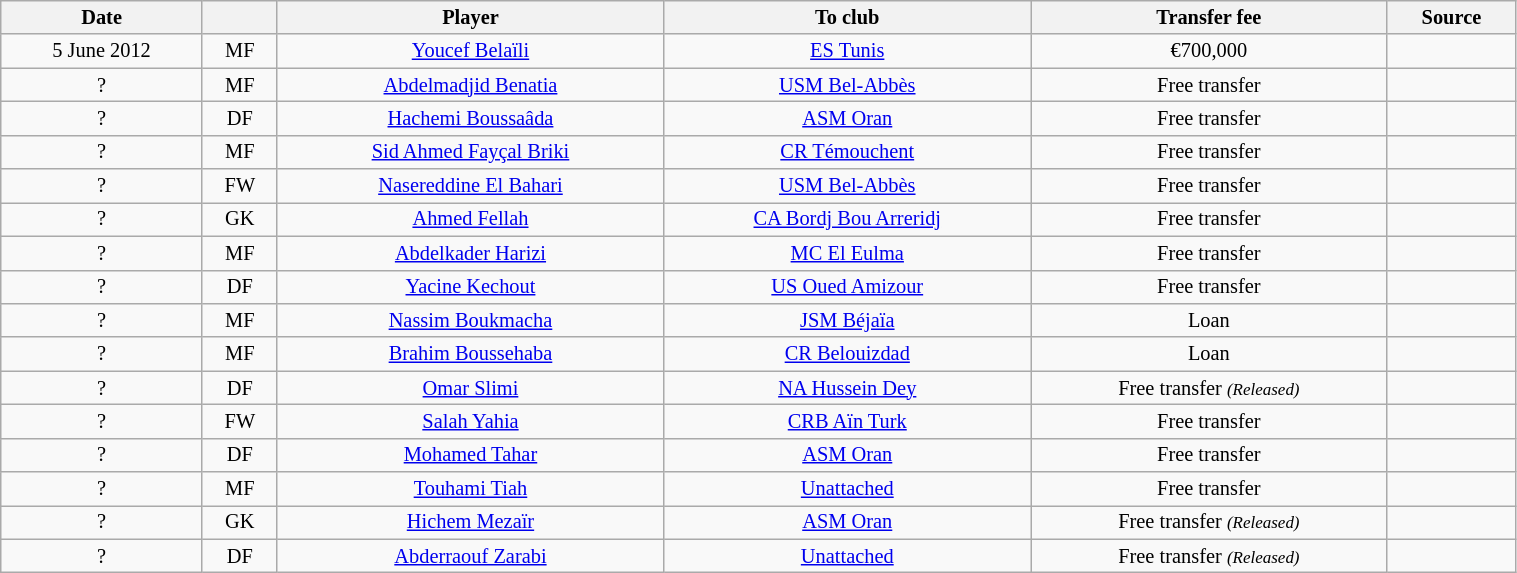<table class="wikitable sortable" style="width:80%; text-align:center; font-size:85%; text-align:centre;">
<tr>
<th>Date</th>
<th></th>
<th>Player</th>
<th>To club</th>
<th>Transfer fee</th>
<th>Source</th>
</tr>
<tr>
<td>5 June 2012</td>
<td>MF</td>
<td> <a href='#'>Youcef Belaïli</a></td>
<td> <a href='#'>ES Tunis</a></td>
<td>€700,000</td>
<td></td>
</tr>
<tr>
<td>?</td>
<td>MF</td>
<td> <a href='#'>Abdelmadjid Benatia</a></td>
<td><a href='#'>USM Bel-Abbès</a></td>
<td>Free transfer</td>
<td></td>
</tr>
<tr>
<td>?</td>
<td>DF</td>
<td> <a href='#'>Hachemi Boussaâda</a></td>
<td><a href='#'>ASM Oran</a></td>
<td>Free transfer</td>
<td></td>
</tr>
<tr>
<td>?</td>
<td>MF</td>
<td> <a href='#'>Sid Ahmed Fayçal Briki</a></td>
<td><a href='#'>CR Témouchent</a></td>
<td>Free transfer</td>
<td></td>
</tr>
<tr>
<td>?</td>
<td>FW</td>
<td> <a href='#'>Nasereddine El Bahari</a></td>
<td><a href='#'>USM Bel-Abbès</a></td>
<td>Free transfer</td>
<td></td>
</tr>
<tr>
<td>?</td>
<td>GK</td>
<td> <a href='#'>Ahmed Fellah</a></td>
<td><a href='#'>CA Bordj Bou Arreridj</a></td>
<td>Free transfer</td>
<td></td>
</tr>
<tr>
<td>?</td>
<td>MF</td>
<td> <a href='#'>Abdelkader Harizi</a></td>
<td><a href='#'>MC El Eulma</a></td>
<td>Free transfer</td>
<td></td>
</tr>
<tr>
<td>?</td>
<td>DF</td>
<td> <a href='#'>Yacine Kechout</a></td>
<td><a href='#'>US Oued Amizour</a></td>
<td>Free transfer</td>
<td></td>
</tr>
<tr>
<td>?</td>
<td>MF</td>
<td> <a href='#'>Nassim Boukmacha</a></td>
<td><a href='#'>JSM Béjaïa</a></td>
<td>Loan</td>
<td></td>
</tr>
<tr>
<td>?</td>
<td>MF</td>
<td> <a href='#'>Brahim Boussehaba</a></td>
<td><a href='#'>CR Belouizdad</a></td>
<td>Loan</td>
<td></td>
</tr>
<tr>
<td>?</td>
<td>DF</td>
<td> <a href='#'>Omar Slimi</a></td>
<td><a href='#'>NA Hussein Dey</a></td>
<td>Free transfer <small><em>(Released)</em></small></td>
<td></td>
</tr>
<tr>
<td>?</td>
<td>FW</td>
<td> <a href='#'>Salah Yahia</a></td>
<td><a href='#'>CRB Aïn Turk</a></td>
<td>Free transfer</td>
<td></td>
</tr>
<tr>
<td>?</td>
<td>DF</td>
<td> <a href='#'>Mohamed Tahar</a></td>
<td><a href='#'>ASM Oran</a></td>
<td>Free transfer</td>
<td></td>
</tr>
<tr>
<td>?</td>
<td>MF</td>
<td> <a href='#'>Touhami Tiah</a></td>
<td><a href='#'>Unattached</a></td>
<td>Free transfer</td>
<td></td>
</tr>
<tr>
<td>?</td>
<td>GK</td>
<td> <a href='#'>Hichem Mezaïr</a></td>
<td><a href='#'>ASM Oran</a></td>
<td>Free transfer <small><em>(Released)</em></small></td>
<td></td>
</tr>
<tr>
<td>?</td>
<td>DF</td>
<td> <a href='#'>Abderraouf Zarabi</a></td>
<td><a href='#'>Unattached</a></td>
<td>Free transfer <small><em>(Released)</em></small></td>
<td></td>
</tr>
</table>
